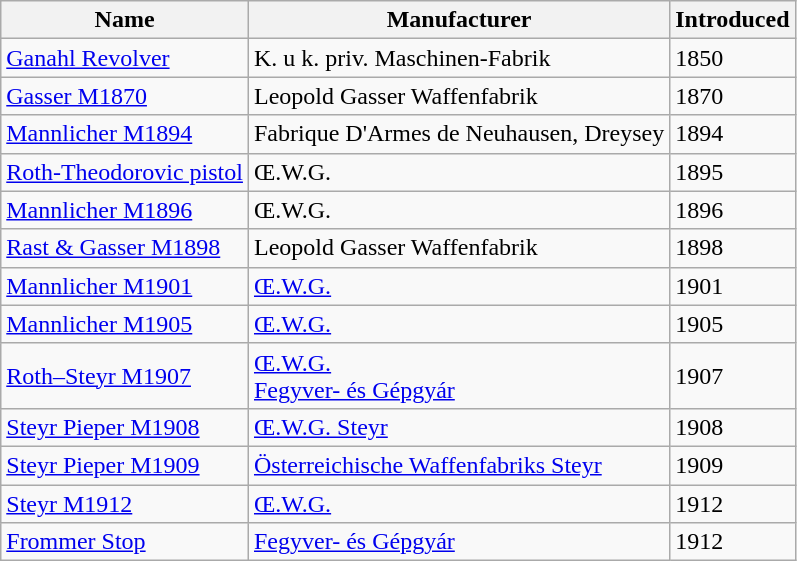<table class="wikitable sortable">
<tr>
<th>Name</th>
<th>Manufacturer</th>
<th>Introduced</th>
</tr>
<tr>
<td><a href='#'>Ganahl Revolver</a></td>
<td>K. u k. priv. Maschinen-Fabrik</td>
<td>1850</td>
</tr>
<tr>
<td><a href='#'>Gasser M1870</a></td>
<td>Leopold Gasser Waffenfabrik</td>
<td>1870</td>
</tr>
<tr>
<td><a href='#'>Mannlicher M1894</a></td>
<td>Fabrique D'Armes de Neuhausen, Dreysey</td>
<td>1894</td>
</tr>
<tr>
<td><a href='#'>Roth-Theodorovic pistol</a></td>
<td>Œ.W.G.</td>
<td>1895</td>
</tr>
<tr>
<td><a href='#'>Mannlicher M1896</a></td>
<td>Œ.W.G.</td>
<td>1896</td>
</tr>
<tr>
<td><a href='#'>Rast & Gasser M1898</a></td>
<td>Leopold Gasser Waffenfabrik</td>
<td>1898</td>
</tr>
<tr>
<td><a href='#'>Mannlicher M1901</a></td>
<td><a href='#'>Œ.W.G.</a></td>
<td>1901</td>
</tr>
<tr>
<td><a href='#'>Mannlicher M1905</a></td>
<td><a href='#'>Œ.W.G.</a></td>
<td>1905</td>
</tr>
<tr>
<td><a href='#'>Roth–Steyr M1907</a></td>
<td><a href='#'>Œ.W.G.</a><br><a href='#'>Fegyver- és Gépgyár</a></td>
<td>1907</td>
</tr>
<tr>
<td><a href='#'>Steyr Pieper M1908</a></td>
<td><a href='#'>Œ.W.G. Steyr</a></td>
<td>1908</td>
</tr>
<tr>
<td><a href='#'>Steyr Pieper M1909</a></td>
<td><a href='#'>Österreichische Waffenfabriks Steyr </a></td>
<td>1909</td>
</tr>
<tr>
<td><a href='#'>Steyr M1912</a></td>
<td><a href='#'>Œ.W.G.</a></td>
<td>1912</td>
</tr>
<tr>
<td><a href='#'>Frommer Stop</a></td>
<td><a href='#'>Fegyver- és Gépgyár</a></td>
<td>1912</td>
</tr>
</table>
